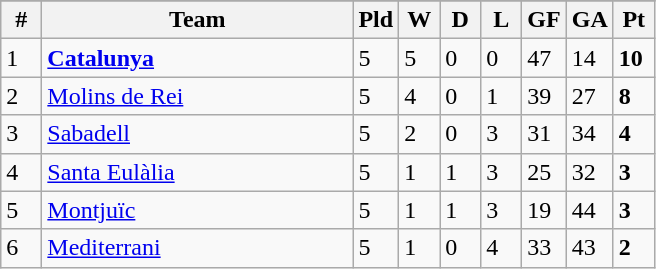<table class=wikitable>
<tr align=center>
</tr>
<tr>
<th width=20>#</th>
<th width=200>Team</th>
<th width=20>Pld</th>
<th width=20>W</th>
<th width=20>D</th>
<th width=20>L</th>
<th width=20>GF</th>
<th width=20>GA</th>
<th width=20>Pt</th>
</tr>
<tr>
<td>1</td>
<td align="left"> <strong><a href='#'>Catalunya</a></strong></td>
<td>5</td>
<td>5</td>
<td>0</td>
<td>0</td>
<td>47</td>
<td>14</td>
<td><strong>10</strong></td>
</tr>
<tr>
<td>2</td>
<td align="left"> <a href='#'>Molins de Rei</a></td>
<td>5</td>
<td>4</td>
<td>0</td>
<td>1</td>
<td>39</td>
<td>27</td>
<td><strong>8</strong></td>
</tr>
<tr>
<td>3</td>
<td align="left"> <a href='#'>Sabadell</a></td>
<td>5</td>
<td>2</td>
<td>0</td>
<td>3</td>
<td>31</td>
<td>34</td>
<td><strong>4</strong></td>
</tr>
<tr>
<td>4</td>
<td align="left"> <a href='#'>Santa Eulàlia</a></td>
<td>5</td>
<td>1</td>
<td>1</td>
<td>3</td>
<td>25</td>
<td>32</td>
<td><strong>3</strong></td>
</tr>
<tr>
<td>5</td>
<td align="left"> <a href='#'>Montjuïc</a></td>
<td>5</td>
<td>1</td>
<td>1</td>
<td>3</td>
<td>19</td>
<td>44</td>
<td><strong>3</strong></td>
</tr>
<tr>
<td>6</td>
<td align="left"> <a href='#'>Mediterrani</a></td>
<td>5</td>
<td>1</td>
<td>0</td>
<td>4</td>
<td>33</td>
<td>43</td>
<td><strong>2</strong></td>
</tr>
</table>
